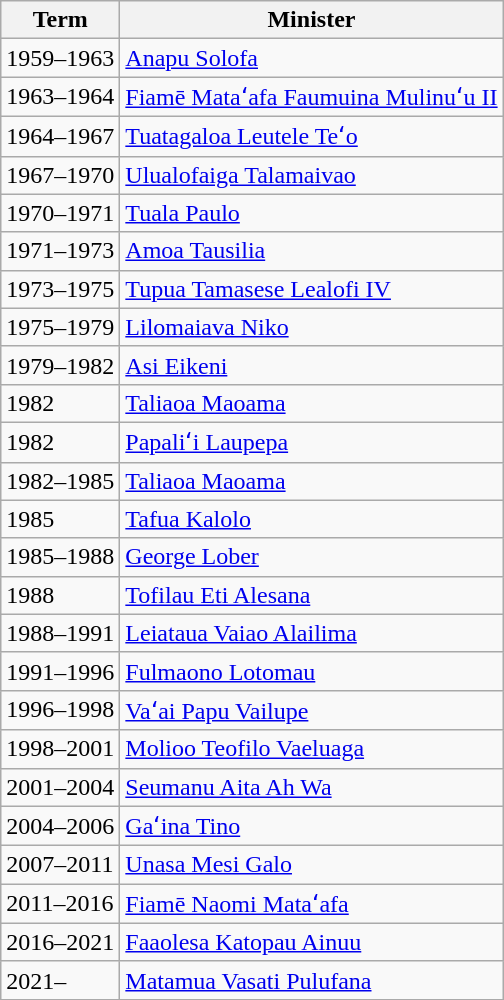<table class=wikitable>
<tr>
<th>Term</th>
<th>Minister</th>
</tr>
<tr>
<td>1959–1963</td>
<td><a href='#'>Anapu Solofa</a></td>
</tr>
<tr>
<td>1963–1964</td>
<td><a href='#'>Fiamē Mataʻafa Faumuina Mulinuʻu II</a></td>
</tr>
<tr>
<td>1964–1967</td>
<td><a href='#'>Tuatagaloa Leutele Teʻo</a></td>
</tr>
<tr>
<td>1967–1970</td>
<td><a href='#'>Ulualofaiga Talamaivao</a></td>
</tr>
<tr>
<td>1970–1971</td>
<td><a href='#'>Tuala Paulo</a></td>
</tr>
<tr>
<td>1971–1973</td>
<td><a href='#'>Amoa Tausilia</a></td>
</tr>
<tr>
<td>1973–1975</td>
<td><a href='#'>Tupua Tamasese Lealofi IV</a></td>
</tr>
<tr>
<td>1975–1979</td>
<td><a href='#'>Lilomaiava Niko</a></td>
</tr>
<tr>
<td>1979–1982</td>
<td><a href='#'>Asi Eikeni</a></td>
</tr>
<tr>
<td>1982</td>
<td><a href='#'>Taliaoa Maoama</a></td>
</tr>
<tr>
<td>1982</td>
<td><a href='#'>Papaliʻi Laupepa</a></td>
</tr>
<tr>
<td>1982–1985</td>
<td><a href='#'>Taliaoa Maoama</a></td>
</tr>
<tr>
<td>1985</td>
<td><a href='#'>Tafua Kalolo</a></td>
</tr>
<tr>
<td>1985–1988</td>
<td><a href='#'>George Lober</a></td>
</tr>
<tr>
<td>1988</td>
<td><a href='#'>Tofilau Eti Alesana</a></td>
</tr>
<tr>
<td>1988–1991</td>
<td><a href='#'>Leiataua Vaiao Alailima</a></td>
</tr>
<tr>
<td>1991–1996</td>
<td><a href='#'>Fulmaono Lotomau</a></td>
</tr>
<tr>
<td>1996–1998</td>
<td><a href='#'>Vaʻai Papu Vailupe</a></td>
</tr>
<tr>
<td>1998–2001</td>
<td><a href='#'>Molioo Teofilo Vaeluaga</a></td>
</tr>
<tr>
<td>2001–2004</td>
<td><a href='#'>Seumanu Aita Ah Wa</a></td>
</tr>
<tr>
<td>2004–2006</td>
<td><a href='#'>Gaʻina Tino</a></td>
</tr>
<tr>
<td>2007–2011</td>
<td><a href='#'>Unasa Mesi Galo</a></td>
</tr>
<tr>
<td>2011–2016</td>
<td><a href='#'>Fiamē Naomi Mataʻafa</a></td>
</tr>
<tr>
<td>2016–2021</td>
<td><a href='#'>Faaolesa Katopau Ainuu</a></td>
</tr>
<tr>
<td>2021–</td>
<td><a href='#'>Matamua Vasati Pulufana</a></td>
</tr>
</table>
